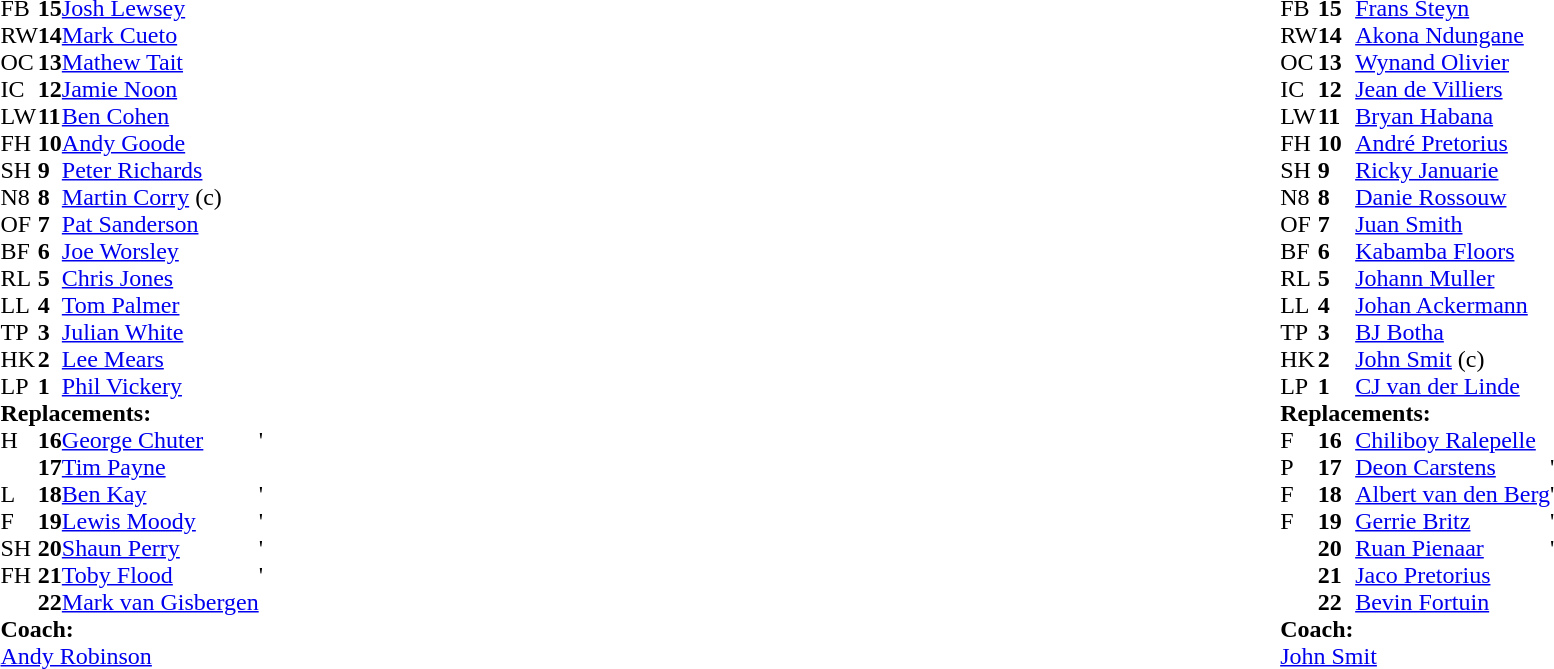<table width="100%">
<tr>
<td valign="top" width="50%"><br><table style="font-size: 100%" cellspacing="0" cellpadding="0">
<tr>
<td>FB</td>
<td><strong>15</strong></td>
<td><a href='#'>Josh Lewsey</a></td>
</tr>
<tr>
<td>RW</td>
<td><strong>14</strong></td>
<td><a href='#'>Mark Cueto</a></td>
</tr>
<tr>
<td>OC</td>
<td><strong>13</strong></td>
<td><a href='#'>Mathew Tait</a></td>
</tr>
<tr>
<td>IC</td>
<td><strong>12</strong></td>
<td><a href='#'>Jamie Noon</a></td>
</tr>
<tr>
<td>LW</td>
<td><strong>11</strong></td>
<td><a href='#'>Ben Cohen</a></td>
</tr>
<tr>
<td>FH</td>
<td><strong>10</strong></td>
<td><a href='#'>Andy Goode</a></td>
</tr>
<tr>
<td>SH</td>
<td><strong>9</strong></td>
<td><a href='#'>Peter Richards</a></td>
</tr>
<tr>
<td>N8</td>
<td><strong>8</strong></td>
<td><a href='#'>Martin Corry</a> (c)</td>
</tr>
<tr>
<td>OF</td>
<td><strong>7</strong></td>
<td><a href='#'>Pat Sanderson</a></td>
</tr>
<tr>
<td>BF</td>
<td><strong>6</strong></td>
<td><a href='#'>Joe Worsley</a></td>
</tr>
<tr>
<td>RL</td>
<td><strong>5</strong></td>
<td><a href='#'>Chris Jones</a></td>
</tr>
<tr>
<td>LL</td>
<td><strong>4</strong></td>
<td><a href='#'>Tom Palmer</a></td>
</tr>
<tr>
<td>TP</td>
<td><strong>3</strong></td>
<td><a href='#'>Julian White</a></td>
</tr>
<tr>
<td>HK</td>
<td><strong>2</strong></td>
<td><a href='#'>Lee Mears</a></td>
</tr>
<tr>
<td>LP</td>
<td><strong>1</strong></td>
<td><a href='#'>Phil Vickery</a></td>
</tr>
<tr>
<td colspan=3><strong>Replacements:</strong></td>
</tr>
<tr>
<td>H</td>
<td><strong>16</strong></td>
<td><a href='#'>George Chuter</a></td>
<td>  '</td>
</tr>
<tr>
<td></td>
<td><strong>17</strong></td>
<td><a href='#'>Tim Payne</a></td>
</tr>
<tr>
<td>L</td>
<td><strong>18</strong></td>
<td><a href='#'>Ben Kay</a></td>
<td>  '</td>
</tr>
<tr>
<td>F</td>
<td><strong>19</strong></td>
<td><a href='#'>Lewis Moody</a></td>
<td>  '</td>
</tr>
<tr>
<td>SH</td>
<td><strong>20</strong></td>
<td><a href='#'>Shaun Perry</a></td>
<td>  '</td>
</tr>
<tr>
<td>FH</td>
<td><strong>21</strong></td>
<td><a href='#'>Toby Flood</a></td>
<td>  '</td>
</tr>
<tr>
<td></td>
<td><strong>22</strong></td>
<td><a href='#'>Mark van Gisbergen</a></td>
</tr>
<tr>
<td colspan=3><strong>Coach:</strong></td>
</tr>
<tr>
<td colspan="4"><a href='#'>Andy Robinson</a></td>
</tr>
</table>
</td>
<td valign="top" width="50%"><br><table style="font-size: 100%" cellspacing="0" cellpadding="0" align="center">
<tr>
<th width="25"></th>
<th width="25"></th>
</tr>
<tr>
<td>FB</td>
<td><strong>15</strong></td>
<td><a href='#'>Frans Steyn</a></td>
</tr>
<tr>
<td>RW</td>
<td><strong>14</strong></td>
<td><a href='#'>Akona Ndungane</a></td>
</tr>
<tr>
<td>OC</td>
<td><strong>13</strong></td>
<td><a href='#'>Wynand Olivier</a></td>
</tr>
<tr>
<td>IC</td>
<td><strong>12</strong></td>
<td><a href='#'>Jean de Villiers</a></td>
</tr>
<tr>
<td>LW</td>
<td><strong>11</strong></td>
<td><a href='#'>Bryan Habana</a></td>
</tr>
<tr>
<td>FH</td>
<td><strong>10</strong></td>
<td><a href='#'>André Pretorius</a></td>
</tr>
<tr>
<td>SH</td>
<td><strong>9</strong></td>
<td><a href='#'>Ricky Januarie</a></td>
</tr>
<tr>
<td>N8</td>
<td><strong>8</strong></td>
<td><a href='#'>Danie Rossouw</a></td>
</tr>
<tr>
<td>OF</td>
<td><strong>7</strong></td>
<td><a href='#'>Juan Smith</a></td>
</tr>
<tr>
<td>BF</td>
<td><strong>6</strong></td>
<td><a href='#'>Kabamba Floors</a></td>
</tr>
<tr>
<td>RL</td>
<td><strong>5</strong></td>
<td><a href='#'>Johann Muller</a></td>
</tr>
<tr>
<td>LL</td>
<td><strong>4</strong></td>
<td><a href='#'>Johan Ackermann</a></td>
</tr>
<tr>
<td>TP</td>
<td><strong>3</strong></td>
<td><a href='#'>BJ Botha</a></td>
</tr>
<tr>
<td>HK</td>
<td><strong>2</strong></td>
<td><a href='#'>John Smit</a> (c)</td>
</tr>
<tr>
<td>LP</td>
<td><strong>1</strong></td>
<td><a href='#'>CJ van der Linde</a></td>
</tr>
<tr>
<td colspan=3><strong>Replacements:</strong></td>
</tr>
<tr>
<td>F</td>
<td><strong>16</strong></td>
<td><a href='#'>Chiliboy Ralepelle</a></td>
</tr>
<tr>
<td>P</td>
<td><strong>17</strong></td>
<td><a href='#'>Deon Carstens</a></td>
<td>  '</td>
</tr>
<tr>
<td>F</td>
<td><strong>18</strong></td>
<td><a href='#'>Albert van den Berg</a></td>
<td>  '</td>
</tr>
<tr>
<td>F</td>
<td><strong>19</strong></td>
<td><a href='#'>Gerrie Britz</a></td>
<td>  '</td>
</tr>
<tr>
<td></td>
<td><strong>20</strong></td>
<td><a href='#'>Ruan Pienaar</a></td>
<td>  '</td>
</tr>
<tr>
<td></td>
<td><strong>21</strong></td>
<td><a href='#'>Jaco Pretorius</a></td>
</tr>
<tr>
<td></td>
<td><strong>22</strong></td>
<td><a href='#'>Bevin Fortuin</a></td>
</tr>
<tr>
<td colspan=3><strong>Coach:</strong></td>
</tr>
<tr>
<td colspan="4"><a href='#'>John Smit</a></td>
</tr>
</table>
</td>
</tr>
</table>
